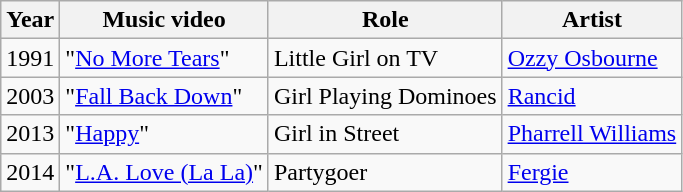<table class="wikitable">
<tr>
<th>Year</th>
<th>Music video</th>
<th>Role</th>
<th>Artist</th>
</tr>
<tr>
<td>1991</td>
<td>"<a href='#'>No More Tears</a>"</td>
<td>Little Girl on TV</td>
<td><a href='#'>Ozzy Osbourne</a></td>
</tr>
<tr>
<td>2003</td>
<td>"<a href='#'>Fall Back Down</a>"</td>
<td>Girl Playing Dominoes</td>
<td><a href='#'>Rancid</a></td>
</tr>
<tr>
<td>2013</td>
<td>"<a href='#'>Happy</a>"</td>
<td>Girl in Street</td>
<td><a href='#'>Pharrell Williams</a></td>
</tr>
<tr>
<td>2014</td>
<td>"<a href='#'>L.A. Love (La La)</a>"</td>
<td>Partygoer</td>
<td><a href='#'>Fergie</a></td>
</tr>
</table>
